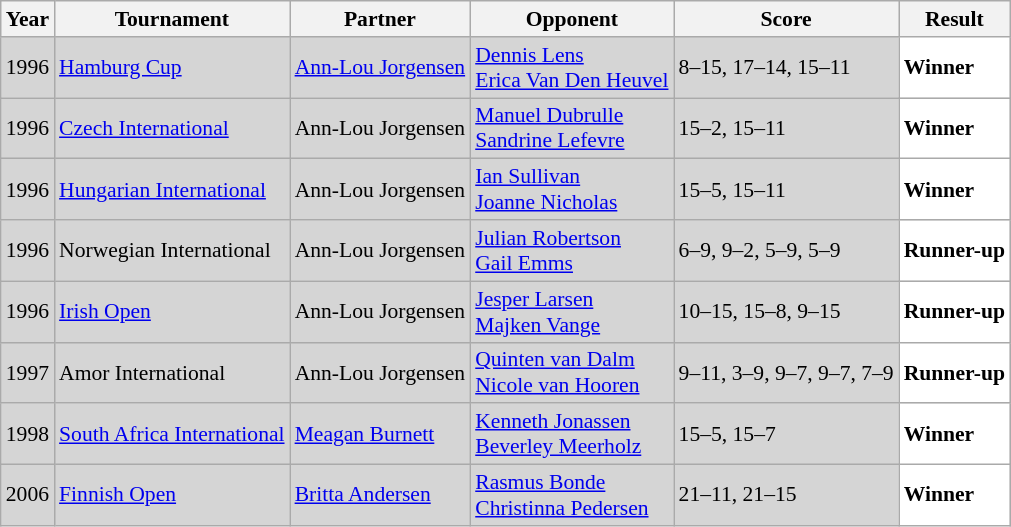<table class="sortable wikitable" style="font-size: 90%;">
<tr>
<th>Year</th>
<th>Tournament</th>
<th>Partner</th>
<th>Opponent</th>
<th>Score</th>
<th>Result</th>
</tr>
<tr style="background:#D5D5D5">
<td align="center">1996</td>
<td align="left"><a href='#'>Hamburg Cup</a></td>
<td align="left"> <a href='#'>Ann-Lou Jorgensen</a></td>
<td align="left"> <a href='#'>Dennis Lens</a><br> <a href='#'>Erica Van Den Heuvel</a></td>
<td align="left">8–15, 17–14, 15–11</td>
<td style="text-align:left; background:white"> <strong>Winner</strong></td>
</tr>
<tr style="background:#D5D5D5">
<td align="center">1996</td>
<td align="left"><a href='#'>Czech International</a></td>
<td align="left"> Ann-Lou Jorgensen</td>
<td align="left"> <a href='#'>Manuel Dubrulle</a><br> <a href='#'>Sandrine Lefevre</a></td>
<td align="left">15–2, 15–11</td>
<td style="text-align:left; background:white"> <strong>Winner</strong></td>
</tr>
<tr style="background:#D5D5D5">
<td align="center">1996</td>
<td align="left"><a href='#'>Hungarian International</a></td>
<td align="left"> Ann-Lou Jorgensen</td>
<td align="left"> <a href='#'>Ian Sullivan</a><br> <a href='#'>Joanne Nicholas</a></td>
<td align="left">15–5, 15–11</td>
<td style="text-align:left; background:white"> <strong>Winner</strong></td>
</tr>
<tr style="background:#D5D5D5">
<td align="center">1996</td>
<td align="left">Norwegian International</td>
<td align="left"> Ann-Lou Jorgensen</td>
<td align="left"> <a href='#'>Julian Robertson</a><br> <a href='#'>Gail Emms</a></td>
<td align="left">6–9, 9–2, 5–9, 5–9</td>
<td style="text-align:left; background:white"> <strong>Runner-up</strong></td>
</tr>
<tr style="background:#D5D5D5">
<td align="center">1996</td>
<td align="left"><a href='#'>Irish Open</a></td>
<td align="left"> Ann-Lou Jorgensen</td>
<td align="left"> <a href='#'>Jesper Larsen</a><br> <a href='#'>Majken Vange</a></td>
<td align="left">10–15, 15–8, 9–15</td>
<td style="text-align:left; background:white"> <strong>Runner-up</strong></td>
</tr>
<tr style="background:#D5D5D5">
<td align="center">1997</td>
<td align="left">Amor International</td>
<td align="left"> Ann-Lou Jorgensen</td>
<td align="left"> <a href='#'>Quinten van Dalm</a><br> <a href='#'>Nicole van Hooren</a></td>
<td align="left">9–11, 3–9, 9–7, 9–7, 7–9</td>
<td style="text-align:left; background:white"> <strong>Runner-up</strong></td>
</tr>
<tr style="background:#D5D5D5">
<td align="center">1998</td>
<td align="left"><a href='#'>South Africa International</a></td>
<td align="left"> <a href='#'>Meagan Burnett</a></td>
<td align="left"> <a href='#'>Kenneth Jonassen</a><br> <a href='#'>Beverley Meerholz</a></td>
<td align="left">15–5, 15–7</td>
<td style="text-align:left; background: white"> <strong>Winner</strong></td>
</tr>
<tr style="background:#D5D5D5">
<td align="center">2006</td>
<td align="left"><a href='#'>Finnish Open</a></td>
<td align="left"> <a href='#'>Britta Andersen</a></td>
<td align="left"> <a href='#'>Rasmus Bonde</a><br> <a href='#'>Christinna Pedersen</a></td>
<td align="left">21–11, 21–15</td>
<td style="text-align:left; background: white"> <strong>Winner</strong></td>
</tr>
</table>
